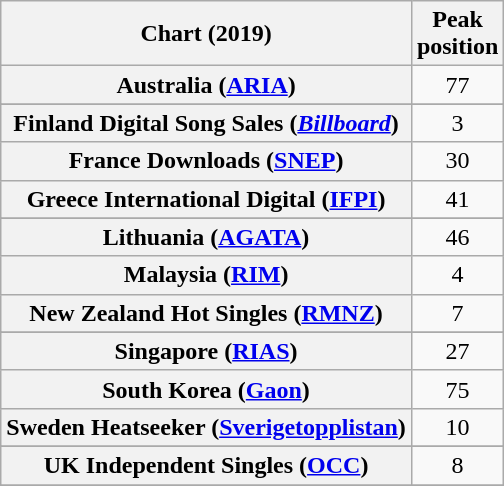<table class="wikitable sortable plainrowheaders" style="text-align:center">
<tr>
<th scope="col">Chart (2019)</th>
<th scope="col">Peak<br>position</th>
</tr>
<tr>
<th scope="row">Australia (<a href='#'>ARIA</a>)</th>
<td>77</td>
</tr>
<tr>
</tr>
<tr>
<th scope="row">Finland Digital Song Sales (<em><a href='#'>Billboard</a></em>)</th>
<td>3</td>
</tr>
<tr>
<th scope="row">France Downloads (<a href='#'>SNEP</a>)</th>
<td>30</td>
</tr>
<tr>
<th scope="row">Greece International Digital (<a href='#'>IFPI</a>)</th>
<td>41</td>
</tr>
<tr>
</tr>
<tr>
</tr>
<tr>
<th scope="row">Lithuania (<a href='#'>AGATA</a>)</th>
<td>46</td>
</tr>
<tr>
<th scope="row">Malaysia (<a href='#'>RIM</a>)</th>
<td>4</td>
</tr>
<tr>
<th scope="row">New Zealand Hot Singles (<a href='#'>RMNZ</a>)</th>
<td>7</td>
</tr>
<tr>
</tr>
<tr>
<th scope="row">Singapore (<a href='#'>RIAS</a>)</th>
<td>27</td>
</tr>
<tr>
<th scope="row">South Korea (<a href='#'>Gaon</a>)</th>
<td>75</td>
</tr>
<tr>
<th scope="row">Sweden Heatseeker (<a href='#'>Sverigetopplistan</a>)</th>
<td>10</td>
</tr>
<tr>
</tr>
<tr>
</tr>
<tr>
<th scope="row">UK Independent Singles (<a href='#'>OCC</a>)</th>
<td>8</td>
</tr>
<tr>
</tr>
</table>
